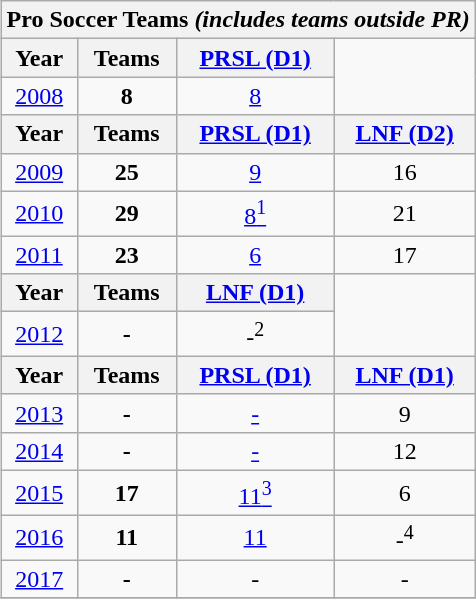<table class="wikitable" style="margin:0 1em 1em; font-size:100%; float:right; text-align:center;">
<tr>
<th colspan=5>Pro Soccer Teams <em>(includes teams outside PR)</em></th>
</tr>
<tr>
<th>Year</th>
<th>Teams</th>
<th><a href='#'>PRSL (D1)</a></th>
</tr>
<tr>
<td><a href='#'>2008</a></td>
<td><strong>8</strong></td>
<td><a href='#'>8</a></td>
</tr>
<tr>
<th>Year</th>
<th>Teams</th>
<th><a href='#'>PRSL (D1)</a></th>
<th><a href='#'>LNF (D2)</a></th>
</tr>
<tr>
<td><a href='#'>2009</a></td>
<td><strong>25</strong></td>
<td><a href='#'>9</a></td>
<td>16</td>
</tr>
<tr>
<td><a href='#'>2010</a></td>
<td><strong>29</strong></td>
<td><a href='#'>8<sup>1</sup></a></td>
<td>21</td>
</tr>
<tr>
<td><a href='#'>2011</a></td>
<td><strong>23</strong></td>
<td><a href='#'>6</a></td>
<td>17</td>
</tr>
<tr>
<th>Year</th>
<th>Teams</th>
<th><a href='#'>LNF (D1)</a></th>
</tr>
<tr>
<td><a href='#'>2012</a></td>
<td><strong>-</strong></td>
<td>-<sup>2</sup></td>
</tr>
<tr>
<th>Year</th>
<th>Teams</th>
<th><a href='#'>PRSL (D1)</a></th>
<th><a href='#'>LNF (D1)</a></th>
</tr>
<tr>
<td><a href='#'>2013</a></td>
<td><strong>-</strong></td>
<td><a href='#'>-</a></td>
<td>9</td>
</tr>
<tr>
<td><a href='#'>2014</a></td>
<td><strong>-</strong></td>
<td><a href='#'>-</a></td>
<td>12</td>
</tr>
<tr>
<td><a href='#'>2015</a></td>
<td><strong>17</strong></td>
<td><a href='#'>11<sup>3</sup></a></td>
<td>6</td>
</tr>
<tr>
<td><a href='#'>2016</a></td>
<td><strong>11</strong></td>
<td><a href='#'>11</a></td>
<td>-<sup>4</sup></td>
</tr>
<tr>
<td><a href='#'>2017</a></td>
<td><strong>-</strong></td>
<td>-</td>
<td>-</td>
</tr>
<tr>
</tr>
</table>
